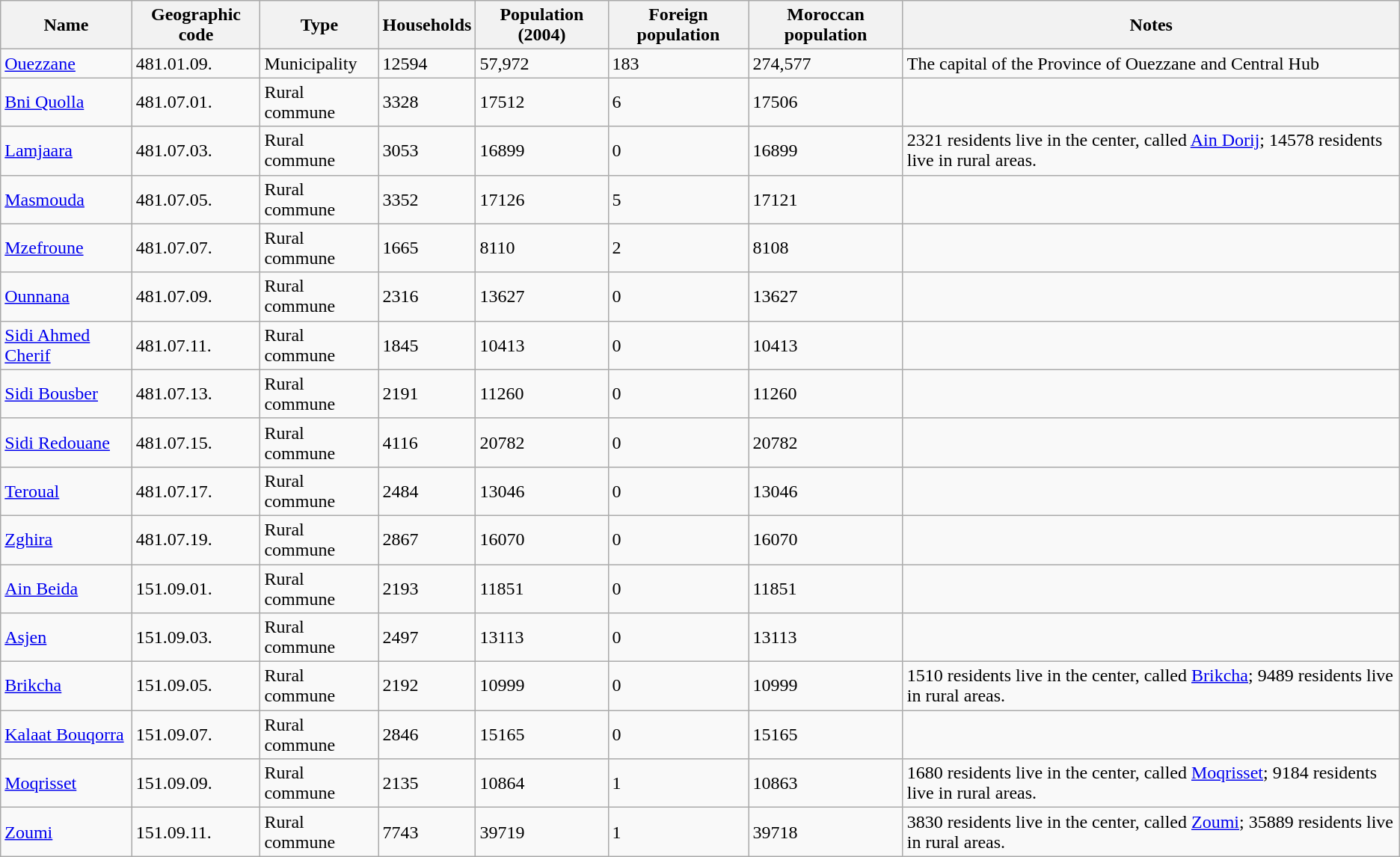<table class="wikitable sortable">
<tr>
<th>Name</th>
<th>Geographic code</th>
<th>Type</th>
<th>Households</th>
<th>Population (2004)</th>
<th>Foreign population</th>
<th>Moroccan population</th>
<th>Notes</th>
</tr>
<tr>
<td><a href='#'>Ouezzane</a></td>
<td>481.01.09.</td>
<td>Municipality</td>
<td>12594</td>
<td>57,972</td>
<td>183</td>
<td>274,577</td>
<td>The capital of the Province of Ouezzane and Central Hub</td>
</tr>
<tr>
<td><a href='#'>Bni Quolla</a></td>
<td>481.07.01.</td>
<td>Rural commune</td>
<td>3328</td>
<td>17512</td>
<td>6</td>
<td>17506</td>
<td></td>
</tr>
<tr>
<td><a href='#'>Lamjaara</a></td>
<td>481.07.03.</td>
<td>Rural commune</td>
<td>3053</td>
<td>16899</td>
<td>0</td>
<td>16899</td>
<td>2321 residents live in the center, called <a href='#'>Ain Dorij</a>; 14578 residents live in rural areas.</td>
</tr>
<tr>
<td><a href='#'>Masmouda</a></td>
<td>481.07.05.</td>
<td>Rural commune</td>
<td>3352</td>
<td>17126</td>
<td>5</td>
<td>17121</td>
<td></td>
</tr>
<tr>
<td><a href='#'>Mzefroune</a></td>
<td>481.07.07.</td>
<td>Rural commune</td>
<td>1665</td>
<td>8110</td>
<td>2</td>
<td>8108</td>
<td></td>
</tr>
<tr>
<td><a href='#'>Ounnana</a></td>
<td>481.07.09.</td>
<td>Rural commune</td>
<td>2316</td>
<td>13627</td>
<td>0</td>
<td>13627</td>
<td></td>
</tr>
<tr>
<td><a href='#'>Sidi Ahmed Cherif</a></td>
<td>481.07.11.</td>
<td>Rural commune</td>
<td>1845</td>
<td>10413</td>
<td>0</td>
<td>10413</td>
<td></td>
</tr>
<tr>
<td><a href='#'>Sidi Bousber</a></td>
<td>481.07.13.</td>
<td>Rural commune</td>
<td>2191</td>
<td>11260</td>
<td>0</td>
<td>11260</td>
<td></td>
</tr>
<tr>
<td><a href='#'>Sidi Redouane</a></td>
<td>481.07.15.</td>
<td>Rural commune</td>
<td>4116</td>
<td>20782</td>
<td>0</td>
<td>20782</td>
<td></td>
</tr>
<tr>
<td><a href='#'>Teroual</a></td>
<td>481.07.17.</td>
<td>Rural commune</td>
<td>2484</td>
<td>13046</td>
<td>0</td>
<td>13046</td>
<td></td>
</tr>
<tr>
<td><a href='#'>Zghira</a></td>
<td>481.07.19.</td>
<td>Rural commune</td>
<td>2867</td>
<td>16070</td>
<td>0</td>
<td>16070</td>
<td></td>
</tr>
<tr>
<td><a href='#'>Ain Beida</a></td>
<td>151.09.01.</td>
<td>Rural commune</td>
<td>2193</td>
<td>11851</td>
<td>0</td>
<td>11851</td>
<td></td>
</tr>
<tr>
<td><a href='#'>Asjen</a></td>
<td>151.09.03.</td>
<td>Rural commune</td>
<td>2497</td>
<td>13113</td>
<td>0</td>
<td>13113</td>
<td></td>
</tr>
<tr>
<td><a href='#'>Brikcha</a></td>
<td>151.09.05.</td>
<td>Rural commune</td>
<td>2192</td>
<td>10999</td>
<td>0</td>
<td>10999</td>
<td>1510 residents live in the center, called <a href='#'>Brikcha</a>; 9489 residents live in rural areas.</td>
</tr>
<tr>
<td><a href='#'>Kalaat Bouqorra</a></td>
<td>151.09.07.</td>
<td>Rural commune</td>
<td>2846</td>
<td>15165</td>
<td>0</td>
<td>15165</td>
<td></td>
</tr>
<tr>
<td><a href='#'>Moqrisset</a></td>
<td>151.09.09.</td>
<td>Rural commune</td>
<td>2135</td>
<td>10864</td>
<td>1</td>
<td>10863</td>
<td>1680 residents live in the center, called <a href='#'>Moqrisset</a>; 9184 residents live in rural areas.</td>
</tr>
<tr>
<td><a href='#'>Zoumi</a></td>
<td>151.09.11.</td>
<td>Rural commune</td>
<td>7743</td>
<td>39719</td>
<td>1</td>
<td>39718</td>
<td>3830 residents live in the center, called <a href='#'>Zoumi</a>; 35889 residents live in rural areas.</td>
</tr>
</table>
